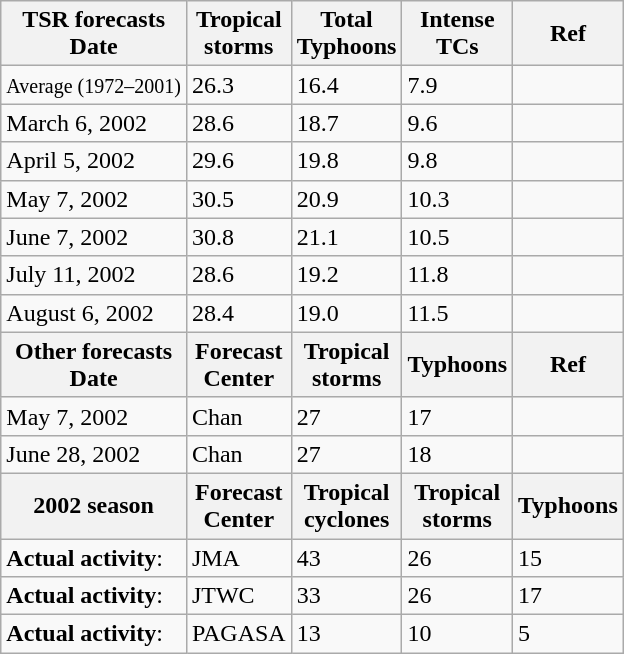<table class="wikitable" style="float:right">
<tr>
<th>TSR forecasts<br>Date</th>
<th>Tropical<br>storms</th>
<th>Total<br>Typhoons</th>
<th>Intense<br>TCs</th>
<th>Ref</th>
</tr>
<tr>
<td><small>Average (1972–2001)</small></td>
<td>26.3</td>
<td>16.4</td>
<td>7.9</td>
<td></td>
</tr>
<tr>
<td>March 6, 2002</td>
<td>28.6</td>
<td>18.7</td>
<td>9.6</td>
<td></td>
</tr>
<tr>
<td>April 5, 2002</td>
<td>29.6</td>
<td>19.8</td>
<td>9.8</td>
<td></td>
</tr>
<tr>
<td>May 7, 2002</td>
<td>30.5</td>
<td>20.9</td>
<td>10.3</td>
<td></td>
</tr>
<tr>
<td>June 7, 2002</td>
<td>30.8</td>
<td>21.1</td>
<td>10.5</td>
<td></td>
</tr>
<tr>
<td>July 11, 2002</td>
<td>28.6</td>
<td>19.2</td>
<td>11.8</td>
<td></td>
</tr>
<tr>
<td>August 6, 2002</td>
<td>28.4</td>
<td>19.0</td>
<td>11.5</td>
<td></td>
</tr>
<tr>
<th>Other forecasts<br>Date</th>
<th>Forecast<br>Center</th>
<th>Tropical<br>storms</th>
<th>Typhoons</th>
<th>Ref</th>
</tr>
<tr>
<td>May 7, 2002</td>
<td>Chan</td>
<td>27</td>
<td>17</td>
<td></td>
</tr>
<tr>
<td>June 28, 2002</td>
<td>Chan</td>
<td>27</td>
<td>18</td>
<td></td>
</tr>
<tr>
<th>2002 season</th>
<th>Forecast<br>Center</th>
<th>Tropical<br>cyclones</th>
<th>Tropical<br>storms</th>
<th>Typhoons</th>
</tr>
<tr>
<td><strong>Actual activity</strong>:</td>
<td>JMA</td>
<td>43</td>
<td>26</td>
<td>15</td>
</tr>
<tr>
<td><strong>Actual activity</strong>:</td>
<td>JTWC</td>
<td>33</td>
<td>26</td>
<td>17</td>
</tr>
<tr>
<td><strong>Actual activity</strong>:</td>
<td>PAGASA</td>
<td>13</td>
<td>10</td>
<td>5</td>
</tr>
</table>
